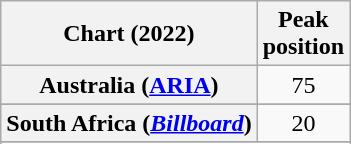<table class="wikitable sortable plainrowheaders" style="text-align:center">
<tr>
<th scope="col">Chart (2022)</th>
<th scope="col">Peak<br>position</th>
</tr>
<tr>
<th scope="row">Australia (<a href='#'>ARIA</a>)</th>
<td>75</td>
</tr>
<tr>
</tr>
<tr>
</tr>
<tr>
</tr>
<tr>
</tr>
<tr>
<th scope="row">South Africa (<em><a href='#'>Billboard</a></em>)</th>
<td>20</td>
</tr>
<tr>
</tr>
<tr>
</tr>
</table>
